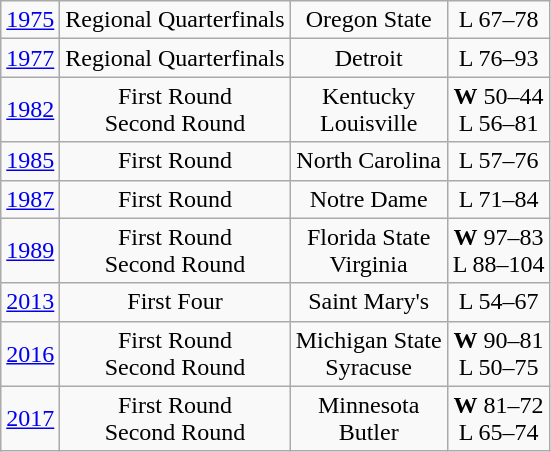<table class="wikitable">
<tr align="center">
<td><a href='#'>1975</a></td>
<td>Regional Quarterfinals</td>
<td>Oregon State</td>
<td>L 67–78</td>
</tr>
<tr align="center">
<td><a href='#'>1977</a></td>
<td>Regional Quarterfinals</td>
<td>Detroit</td>
<td>L 76–93</td>
</tr>
<tr align="center">
<td><a href='#'>1982</a></td>
<td>First Round<br>Second Round</td>
<td>Kentucky<br>Louisville</td>
<td><strong>W</strong> 50–44<br>L 56–81</td>
</tr>
<tr align="center">
<td><a href='#'>1985</a></td>
<td>First Round</td>
<td>North Carolina</td>
<td>L 57–76</td>
</tr>
<tr align="center">
<td><a href='#'>1987</a></td>
<td>First Round</td>
<td>Notre Dame</td>
<td>L 71–84</td>
</tr>
<tr align="center">
<td><a href='#'>1989</a></td>
<td>First Round<br>Second Round</td>
<td>Florida State<br>Virginia</td>
<td><strong>W</strong> 97–83<br>L 88–104</td>
</tr>
<tr align="center">
<td><a href='#'>2013</a></td>
<td>First Four</td>
<td>Saint Mary's</td>
<td>L 54–67</td>
</tr>
<tr align="center">
<td><a href='#'>2016</a></td>
<td>First Round<br>Second Round</td>
<td>Michigan State<br>Syracuse</td>
<td><strong>W</strong> 90–81<br>L 50–75</td>
</tr>
<tr align="center">
<td><a href='#'>2017</a></td>
<td>First Round<br>Second Round</td>
<td>Minnesota<br>Butler</td>
<td><strong>W</strong> 81–72<br>L 65–74</td>
</tr>
</table>
